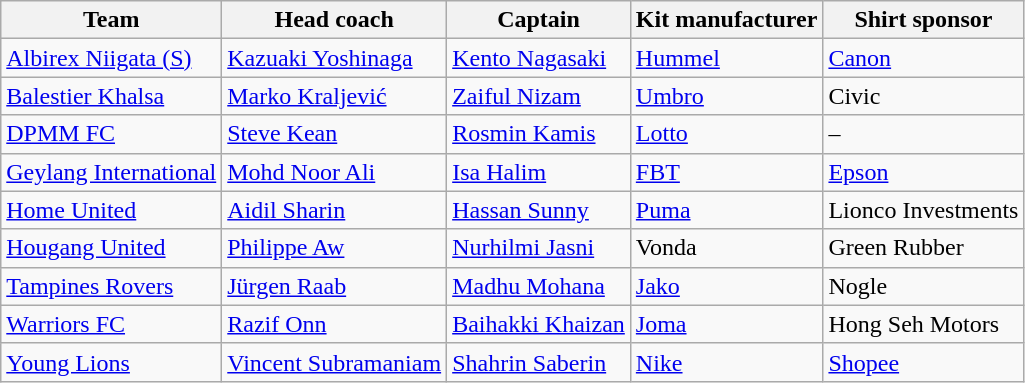<table class="wikitable sortable" style="text-align: left;">
<tr>
<th>Team</th>
<th>Head coach</th>
<th>Captain</th>
<th>Kit manufacturer</th>
<th>Shirt sponsor</th>
</tr>
<tr>
<td> <a href='#'>Albirex Niigata (S)</a></td>
<td> <a href='#'>Kazuaki Yoshinaga</a></td>
<td> <a href='#'>Kento Nagasaki</a></td>
<td><a href='#'>Hummel</a></td>
<td><a href='#'>Canon</a></td>
</tr>
<tr>
<td><a href='#'>Balestier Khalsa</a></td>
<td> <a href='#'>Marko Kraljević</a></td>
<td><a href='#'>Zaiful Nizam</a></td>
<td><a href='#'>Umbro</a></td>
<td>Civic</td>
</tr>
<tr>
<td> <a href='#'>DPMM FC</a></td>
<td> <a href='#'>Steve Kean</a></td>
<td> <a href='#'>Rosmin Kamis</a></td>
<td><a href='#'>Lotto</a></td>
<td>–</td>
</tr>
<tr>
<td><a href='#'>Geylang International</a></td>
<td><a href='#'>Mohd Noor Ali</a></td>
<td><a href='#'>Isa Halim</a></td>
<td><a href='#'>FBT</a></td>
<td><a href='#'>Epson</a></td>
</tr>
<tr>
<td><a href='#'>Home United</a></td>
<td><a href='#'>Aidil Sharin</a></td>
<td><a href='#'>Hassan Sunny</a></td>
<td><a href='#'>Puma</a></td>
<td>Lionco Investments</td>
</tr>
<tr>
<td><a href='#'>Hougang United</a></td>
<td><a href='#'>Philippe Aw</a></td>
<td><a href='#'>Nurhilmi Jasni</a></td>
<td>Vonda</td>
<td>Green Rubber</td>
</tr>
<tr>
<td><a href='#'>Tampines Rovers</a></td>
<td> <a href='#'>Jürgen Raab</a></td>
<td><a href='#'>Madhu Mohana</a></td>
<td><a href='#'>Jako</a></td>
<td>Nogle</td>
</tr>
<tr>
<td><a href='#'>Warriors FC</a></td>
<td><a href='#'>Razif Onn</a></td>
<td><a href='#'>Baihakki Khaizan</a></td>
<td><a href='#'>Joma</a></td>
<td>Hong Seh Motors</td>
</tr>
<tr>
<td> <a href='#'>Young Lions</a></td>
<td><a href='#'>Vincent Subramaniam</a></td>
<td><a href='#'>Shahrin Saberin</a></td>
<td><a href='#'>Nike</a></td>
<td><a href='#'>Shopee</a></td>
</tr>
</table>
